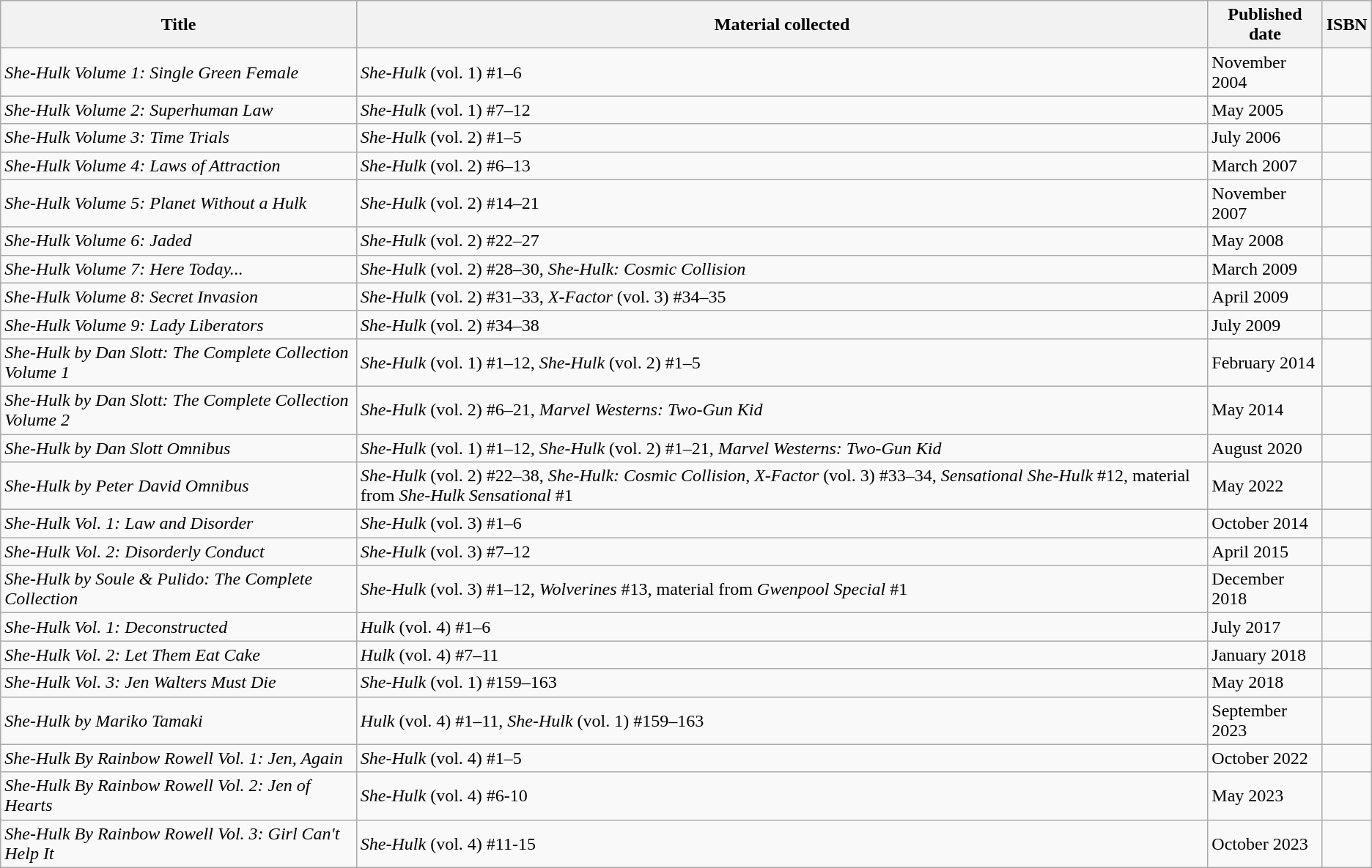<table class="wikitable">
<tr>
<th>Title</th>
<th>Material collected</th>
<th>Published date</th>
<th>ISBN</th>
</tr>
<tr>
<td><em>She-Hulk Volume 1: Single Green Female</em></td>
<td><em>She-Hulk</em> (vol. 1) #1–6</td>
<td>November 2004</td>
<td></td>
</tr>
<tr>
<td><em>She-Hulk Volume 2: Superhuman Law</em></td>
<td><em>She-Hulk</em> (vol. 1) #7–12</td>
<td>May 2005</td>
<td></td>
</tr>
<tr>
<td><em>She-Hulk Volume 3: Time Trials</em></td>
<td><em>She-Hulk</em> (vol. 2) #1–5</td>
<td>July 2006</td>
<td></td>
</tr>
<tr>
<td><em>She-Hulk Volume 4: Laws of Attraction</em></td>
<td><em>She-Hulk</em> (vol. 2) #6–13</td>
<td>March 2007</td>
<td></td>
</tr>
<tr>
<td><em>She-Hulk Volume 5: Planet Without a Hulk</em></td>
<td><em>She-Hulk</em> (vol. 2) #14–21</td>
<td>November 2007</td>
<td></td>
</tr>
<tr>
<td><em>She-Hulk Volume 6: Jaded</em></td>
<td><em>She-Hulk</em> (vol. 2) #22–27</td>
<td>May 2008</td>
<td></td>
</tr>
<tr>
<td><em>She-Hulk Volume 7: Here Today...</em></td>
<td><em>She-Hulk</em> (vol. 2) #28–30, <em>She-Hulk: Cosmic Collision</em></td>
<td>March 2009</td>
<td></td>
</tr>
<tr>
<td><em>She-Hulk Volume 8: Secret Invasion</em></td>
<td><em>She-Hulk</em> (vol. 2) #31–33, <em>X-Factor</em> (vol. 3) #34–35</td>
<td>April 2009</td>
<td></td>
</tr>
<tr>
<td><em>She-Hulk Volume 9: Lady Liberators</em></td>
<td><em>She-Hulk</em> (vol. 2) #34–38</td>
<td>July 2009</td>
<td></td>
</tr>
<tr>
<td><em>She-Hulk by Dan Slott: The Complete Collection Volume 1</em></td>
<td><em>She-Hulk</em> (vol. 1) #1–12, <em>She-Hulk</em> (vol. 2) #1–5</td>
<td>February 2014</td>
<td></td>
</tr>
<tr>
<td><em>She-Hulk by Dan Slott: The Complete Collection Volume 2</em></td>
<td><em>She-Hulk</em> (vol. 2) #6–21, <em>Marvel Westerns: Two-Gun Kid</em></td>
<td>May 2014</td>
<td></td>
</tr>
<tr>
<td><em>She-Hulk by Dan Slott Omnibus</em></td>
<td><em>She-Hulk</em> (vol. 1) #1–12, <em>She-Hulk</em> (vol. 2) #1–21, <em>Marvel Westerns: Two-Gun Kid</em></td>
<td>August 2020</td>
<td></td>
</tr>
<tr>
<td><em>She-Hulk by Peter David Omnibus</em></td>
<td><em>She-Hulk</em> (vol. 2) #22–38, <em>She-Hulk: Cosmic Collision</em>, <em>X-Factor</em> (vol. 3) #33–34, <em>Sensational She-Hulk</em> #12, material from <em>She-Hulk Sensational</em> #1</td>
<td>May 2022</td>
<td></td>
</tr>
<tr>
<td><em>She-Hulk Vol. 1: Law and Disorder</em></td>
<td><em>She-Hulk</em> (vol. 3) #1–6</td>
<td>October 2014</td>
<td></td>
</tr>
<tr>
<td><em>She-Hulk Vol. 2: Disorderly Conduct</em></td>
<td><em>She-Hulk</em> (vol. 3) #7–12</td>
<td>April 2015</td>
<td></td>
</tr>
<tr>
<td><em>She-Hulk by Soule & Pulido: The Complete Collection</em></td>
<td><em>She-Hulk</em> (vol. 3) #1–12, <em>Wolverines</em> #13, material from <em>Gwenpool Special</em> #1</td>
<td>December 2018</td>
<td></td>
</tr>
<tr>
<td><em>She-Hulk Vol. 1: Deconstructed</em></td>
<td><em>Hulk</em> (vol. 4) #1–6</td>
<td>July 2017</td>
<td></td>
</tr>
<tr>
<td><em>She-Hulk Vol. 2: Let Them Eat Cake</em></td>
<td><em>Hulk</em> (vol. 4) #7–11</td>
<td>January 2018</td>
<td></td>
</tr>
<tr>
<td><em>She-Hulk Vol. 3: Jen Walters Must Die</em></td>
<td><em>She-Hulk</em> (vol. 1) #159–163</td>
<td>May 2018</td>
<td></td>
</tr>
<tr>
<td><em>She-Hulk by Mariko Tamaki</em></td>
<td><em>Hulk</em> (vol. 4) #1–11, <em>She-Hulk</em> (vol. 1) #159–163</td>
<td>September 2023</td>
<td></td>
</tr>
<tr>
<td><em>She-Hulk By Rainbow Rowell Vol. 1: Jen, Again</em></td>
<td><em>She-Hulk</em> (vol. 4) #1–5</td>
<td>October 2022</td>
<td></td>
</tr>
<tr>
<td><em>She-Hulk By Rainbow Rowell Vol. 2: Jen of Hearts</em></td>
<td><em>She-Hulk</em> (vol. 4) #6-10</td>
<td>May 2023</td>
<td></td>
</tr>
<tr>
<td><em>She-Hulk By Rainbow Rowell Vol. 3: Girl Can't Help It</em></td>
<td><em>She-Hulk</em> (vol. 4) #11-15</td>
<td>October 2023</td>
<td></td>
</tr>
</table>
